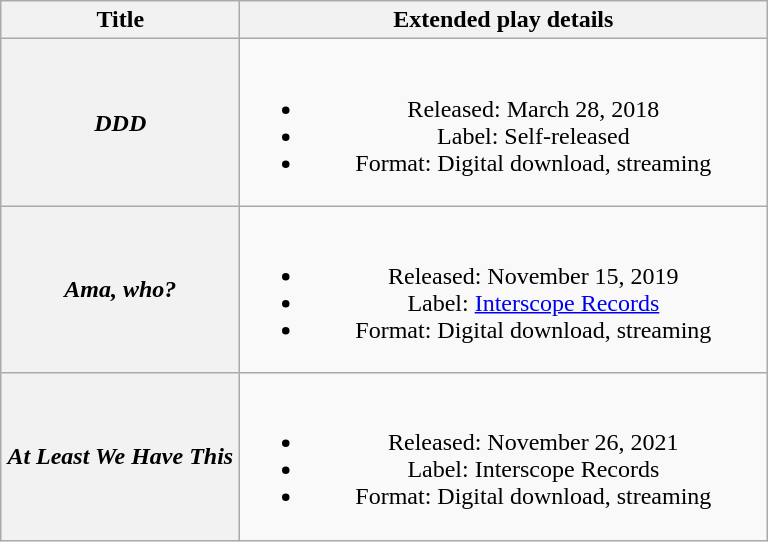<table class="wikitable plainrowheaders" style="text-align:center;">
<tr>
<th scope="col" rowspan="1" style="width:9.5em;">Title</th>
<th scope="col" rowspan="1" style="width:21.5em;">Extended play details</th>
</tr>
<tr>
<th scope="row"><em>DDD</em><br></th>
<td><br><ul><li>Released: March 28, 2018</li><li>Label: Self-released</li><li>Format: Digital download, streaming</li></ul></td>
</tr>
<tr>
<th scope="row"><em>Ama, who?</em><br></th>
<td><br><ul><li>Released: November 15, 2019</li><li>Label: <a href='#'>Interscope Records</a></li><li>Format: Digital download, streaming</li></ul></td>
</tr>
<tr>
<th scope="row"><em>At Least We Have This</em></th>
<td><br><ul><li>Released: November 26, 2021</li><li>Label: Interscope Records</li><li>Format: Digital download, streaming</li></ul></td>
</tr>
</table>
